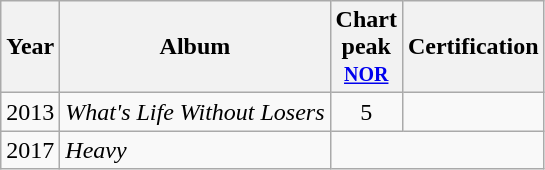<table class="wikitable">
<tr>
<th>Year</th>
<th>Album</th>
<th>Chart <br>peak<br><small><a href='#'>NOR</a><br></small></th>
<th>Certification</th>
</tr>
<tr>
<td>2013</td>
<td><em>What's Life Without Losers</em></td>
<td style="text-align:center;">5</td>
<td></td>
</tr>
<tr>
<td>2017</td>
<td><em>Heavy</em></td>
</tr>
</table>
